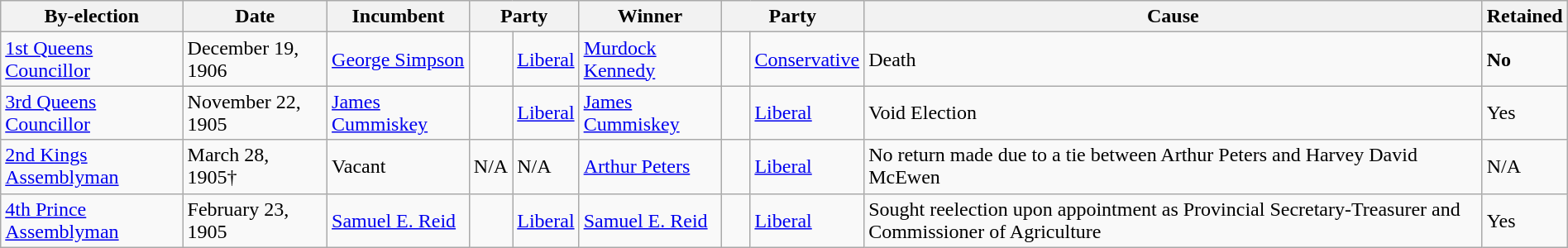<table class=wikitable style="width:100%">
<tr>
<th>By-election</th>
<th>Date</th>
<th>Incumbent</th>
<th colspan=2>Party</th>
<th>Winner</th>
<th colspan=2>Party</th>
<th>Cause</th>
<th>Retained</th>
</tr>
<tr>
<td><a href='#'>1st Queens Councillor</a></td>
<td>December 19, 1906</td>
<td><a href='#'>George Simpson</a></td>
<td>    </td>
<td><a href='#'>Liberal</a></td>
<td><a href='#'>Murdock Kennedy</a></td>
<td>    </td>
<td><a href='#'>Conservative</a></td>
<td>Death</td>
<td><strong>No</strong></td>
</tr>
<tr>
<td><a href='#'>3rd Queens Councillor</a></td>
<td>November 22, 1905</td>
<td><a href='#'>James Cummiskey</a></td>
<td>    </td>
<td><a href='#'>Liberal</a></td>
<td><a href='#'>James Cummiskey</a></td>
<td>    </td>
<td><a href='#'>Liberal</a></td>
<td>Void Election</td>
<td>Yes</td>
</tr>
<tr>
<td><a href='#'>2nd Kings Assemblyman</a></td>
<td>March 28, 1905†</td>
<td>Vacant</td>
<td>N/A</td>
<td>N/A</td>
<td><a href='#'>Arthur Peters</a></td>
<td>    </td>
<td><a href='#'>Liberal</a></td>
<td>No return made due to a tie between Arthur Peters and Harvey David McEwen</td>
<td>N/A</td>
</tr>
<tr>
<td><a href='#'>4th Prince Assemblyman</a></td>
<td>February 23, 1905</td>
<td><a href='#'>Samuel E. Reid</a></td>
<td>    </td>
<td><a href='#'>Liberal</a></td>
<td><a href='#'>Samuel E. Reid</a></td>
<td>    </td>
<td><a href='#'>Liberal</a></td>
<td>Sought reelection upon appointment as Provincial Secretary-Treasurer and Commissioner of Agriculture</td>
<td>Yes</td>
</tr>
</table>
